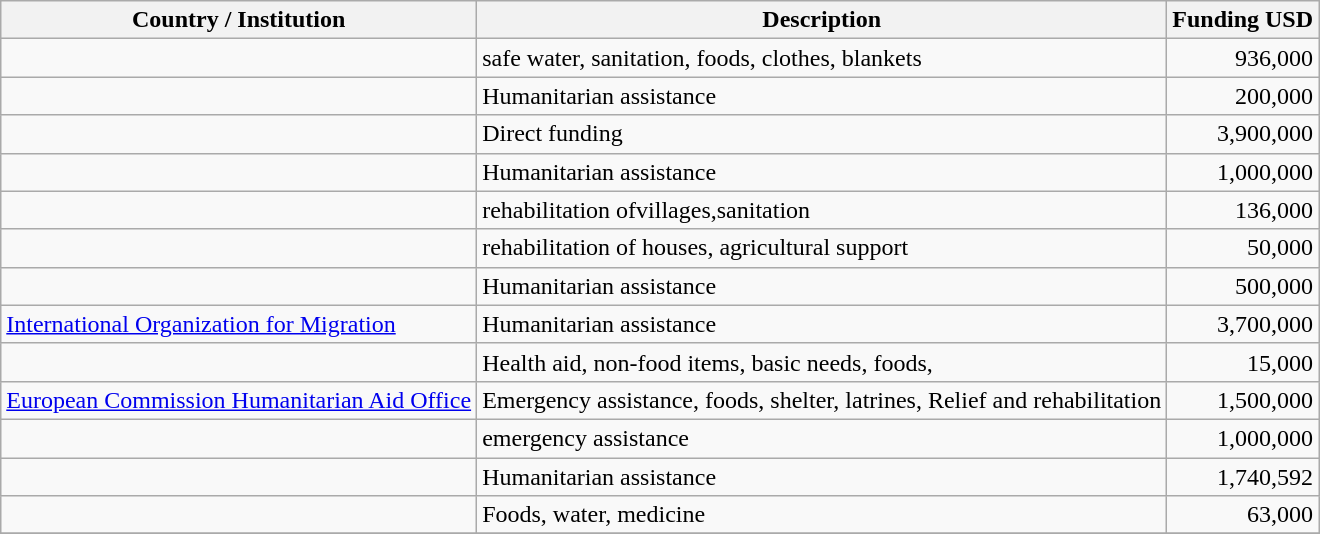<table class="wikitable">
<tr>
<th>Country / Institution</th>
<th>Description</th>
<th>Funding USD</th>
</tr>
<tr>
<td></td>
<td>safe water, sanitation, foods, clothes, blankets</td>
<td style="text-align: right">936,000</td>
</tr>
<tr>
<td></td>
<td>Humanitarian assistance</td>
<td style="text-align: right">200,000</td>
</tr>
<tr>
<td></td>
<td>Direct funding</td>
<td style="text-align: right">3,900,000</td>
</tr>
<tr>
<td></td>
<td>Humanitarian assistance</td>
<td style="text-align: right">1,000,000</td>
</tr>
<tr>
<td></td>
<td>rehabilitation ofvillages,sanitation</td>
<td style="text-align: right">136,000</td>
</tr>
<tr>
<td></td>
<td>rehabilitation of houses, agricultural support</td>
<td style="text-align: right">50,000</td>
</tr>
<tr>
<td></td>
<td>Humanitarian assistance</td>
<td style="text-align: right">500,000</td>
</tr>
<tr>
<td><a href='#'>International Organization for Migration</a></td>
<td>Humanitarian assistance</td>
<td style="text-align: right">3,700,000</td>
</tr>
<tr>
<td></td>
<td>Health aid, non-food items, basic needs, foods,</td>
<td style="text-align: right">15,000</td>
</tr>
<tr>
<td><a href='#'>European Commission Humanitarian Aid Office</a></td>
<td>Emergency assistance, foods, shelter, latrines, Relief and rehabilitation</td>
<td style="text-align: right">1,500,000</td>
</tr>
<tr>
<td></td>
<td>emergency assistance</td>
<td style="text-align: right">1,000,000</td>
</tr>
<tr>
<td></td>
<td>Humanitarian assistance</td>
<td style="text-align: right">1,740,592</td>
</tr>
<tr>
<td></td>
<td>Foods, water, medicine</td>
<td style="text-align: right">63,000</td>
</tr>
<tr>
</tr>
</table>
